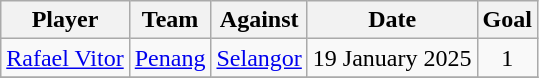<table class="wikitable" style="text-align:center">
<tr>
<th>Player</th>
<th>Team</th>
<th>Against</th>
<th>Date</th>
<th>Goal</th>
</tr>
<tr>
<td style="text-align:left;"> <a href='#'>Rafael Vitor</a></td>
<td><a href='#'>Penang</a></td>
<td><a href='#'>Selangor</a></td>
<td>19 January 2025</td>
<td>1</td>
</tr>
<tr>
</tr>
</table>
